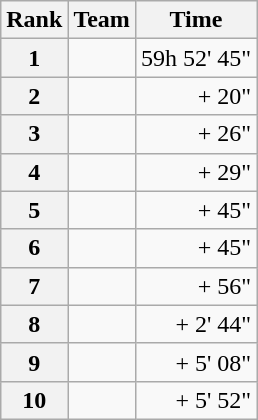<table class="wikitable">
<tr>
<th scope="col">Rank</th>
<th scope="col">Team</th>
<th scope="col">Time</th>
</tr>
<tr>
<th scope="row">1</th>
<td> </td>
<td align="right">59h 52' 45"</td>
</tr>
<tr>
<th scope="row">2</th>
<td> </td>
<td align="right">+ 20"</td>
</tr>
<tr>
<th scope="row">3</th>
<td> </td>
<td align="right">+ 26"</td>
</tr>
<tr>
<th scope="row">4</th>
<td> </td>
<td align="right">+ 29"</td>
</tr>
<tr>
<th scope="row">5</th>
<td> </td>
<td align="right">+ 45"</td>
</tr>
<tr>
<th scope="row">6</th>
<td> </td>
<td align="right">+ 45"</td>
</tr>
<tr>
<th scope="row">7</th>
<td> </td>
<td align="right">+ 56"</td>
</tr>
<tr>
<th scope="row">8</th>
<td> </td>
<td align="right">+ 2' 44"</td>
</tr>
<tr>
<th scope="row">9</th>
<td> </td>
<td align="right">+ 5' 08"</td>
</tr>
<tr>
<th scope="row">10</th>
<td> </td>
<td align="right">+ 5' 52"</td>
</tr>
</table>
